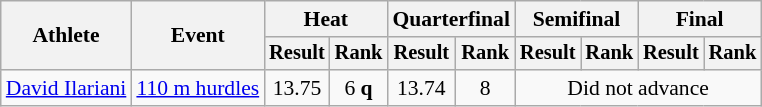<table class=wikitable style="font-size:90%">
<tr>
<th rowspan="2">Athlete</th>
<th rowspan="2">Event</th>
<th colspan="2">Heat</th>
<th colspan="2">Quarterfinal</th>
<th colspan="2">Semifinal</th>
<th colspan="2">Final</th>
</tr>
<tr style="font-size:95%">
<th>Result</th>
<th>Rank</th>
<th>Result</th>
<th>Rank</th>
<th>Result</th>
<th>Rank</th>
<th>Result</th>
<th>Rank</th>
</tr>
<tr align=center>
<td align=left><a href='#'>David Ilariani</a></td>
<td align=left><a href='#'>110 m hurdles</a></td>
<td>13.75</td>
<td>6 <strong>q</strong></td>
<td>13.74</td>
<td>8</td>
<td colspan=4>Did not advance</td>
</tr>
</table>
